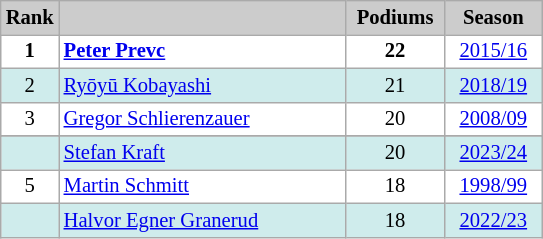<table class="wikitable plainrowheaders" style="background:#fff; font-size:86%; line-height:16px; border:grey solid 1px; border-collapse:collapse;">
<tr style="background:#ccc; text-align:center;">
<th style="background:#ccc;">Rank</th>
<th style="background:#ccc;" width="185"></th>
<th style="background:#ccc;" width="59">Podiums</th>
<th style="background:#ccc;" width="59">Season</th>
</tr>
<tr>
<td align=center><strong>1</strong></td>
<td> <strong><a href='#'>Peter Prevc</a></strong></td>
<td align=center><strong>22</strong></td>
<td align=center><a href='#'>2015/16</a></td>
</tr>
<tr bgcolor=#CFECEC>
<td align=center>2</td>
<td> <a href='#'>Ryōyū Kobayashi</a></td>
<td align=center>21</td>
<td align=center><a href='#'>2018/19</a></td>
</tr>
<tr>
<td align=center>3</td>
<td> <a href='#'>Gregor Schlierenzauer</a></td>
<td align=center>20</td>
<td align=center><a href='#'>2008/09</a></td>
</tr>
<tr>
</tr>
<tr bgcolor=#CFECEC>
<td align=center></td>
<td> <a href='#'>Stefan Kraft</a></td>
<td align=center>20</td>
<td align=center><a href='#'>2023/24</a></td>
</tr>
<tr>
<td align=center>5</td>
<td> <a href='#'>Martin Schmitt</a></td>
<td align=center>18</td>
<td align=center><a href='#'>1998/99</a></td>
</tr>
<tr bgcolor=#CFECEC>
<td align=center></td>
<td> <a href='#'>Halvor Egner Granerud</a></td>
<td align=center>18</td>
<td align=center><a href='#'>2022/23</a></td>
</tr>
</table>
